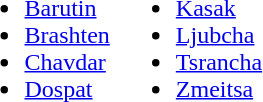<table>
<tr>
<td valign="top"><br><ul><li><a href='#'>Barutin</a></li><li><a href='#'>Brashten</a></li><li><a href='#'>Chavdar</a></li><li><a href='#'>Dospat</a></li></ul></td>
<td valign="top"><br><ul><li><a href='#'>Kasak</a></li><li><a href='#'>Ljubcha</a></li><li><a href='#'>Tsrancha</a></li><li><a href='#'>Zmeitsa</a></li></ul></td>
</tr>
</table>
